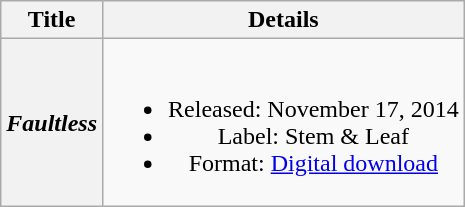<table class="wikitable plainrowheaders" style="text-align:center;">
<tr>
<th scope="col">Title</th>
<th scope="col">Details</th>
</tr>
<tr>
<th scope="row"><em>Faultless</em></th>
<td><br><ul><li>Released: November 17, 2014</li><li>Label: Stem & Leaf</li><li>Format: <a href='#'>Digital download</a></li></ul></td>
</tr>
</table>
